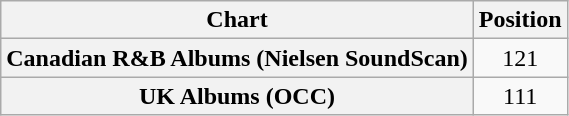<table class="wikitable plainrowheaders" style="text-align:center">
<tr>
<th scope="col">Chart</th>
<th scope="col">Position</th>
</tr>
<tr>
<th scope="row">Canadian R&B Albums (Nielsen SoundScan)</th>
<td>121</td>
</tr>
<tr>
<th scope="row">UK Albums (OCC)</th>
<td>111</td>
</tr>
</table>
